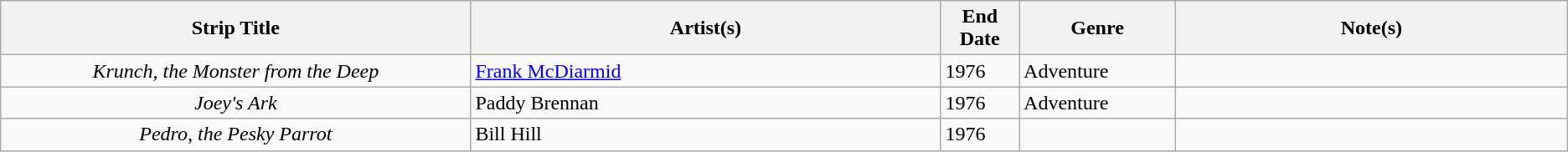<table class="wikitable sortable">
<tr>
<th width=30%>Strip Title</th>
<th width=30%>Artist(s)</th>
<th width=5%>End Date</th>
<th width=10%>Genre</th>
<th width=25%>Note(s)</th>
</tr>
<tr>
<td align=center><em>Krunch, the Monster from the Deep</em></td>
<td><a href='#'>Frank McDiarmid</a></td>
<td>1976</td>
<td>Adventure</td>
<td></td>
</tr>
<tr>
<td align=center><em>Joey's Ark</em></td>
<td>Paddy Brennan</td>
<td>1976</td>
<td>Adventure</td>
<td></td>
</tr>
<tr>
<td align=center><em>Pedro, the Pesky Parrot</em></td>
<td>Bill Hill</td>
<td>1976</td>
<td></td>
<td></td>
</tr>
</table>
